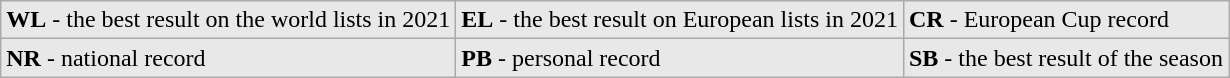<table class = wikitable>
<tr bgcolor = e8e8e8>
<td><strong>WL</strong> - the best result on the world lists in 2021</td>
<td><strong>EL</strong> - the best result on European lists in 2021</td>
<td><strong>CR</strong> - European Cup record</td>
</tr>
<tr bgcolor = e8e8e8>
<td><strong>NR</strong> - national record</td>
<td><strong>PB</strong> - personal record</td>
<td><strong>SB</strong> - the best result of the season</td>
</tr>
</table>
